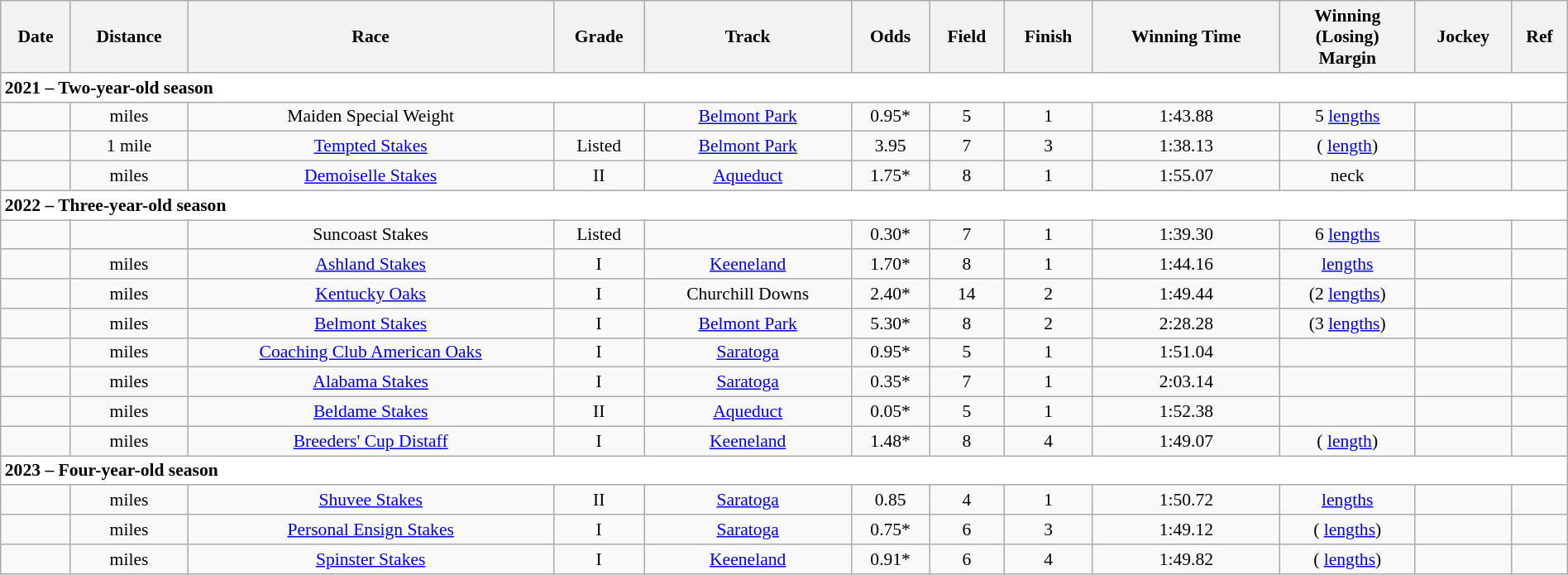<table class = "wikitable sortable" style="text-align:center; width:100%; font-size:90%">
<tr>
<th scope="col">Date</th>
<th scope="col">Distance</th>
<th scope="col">Race</th>
<th scope="col">Grade</th>
<th scope="col">Track</th>
<th scope="col">Odds</th>
<th scope="col">Field</th>
<th scope="col">Finish</th>
<th scope="col">Winning Time</th>
<th scope="col">Winning<br>(Losing)<br>Margin</th>
<th scope="col">Jockey</th>
<th scope="col" class="unsortable">Ref</th>
</tr>
<tr style="background-color:white">
<td align="left" colspan=12><strong>2021 – Two-year-old season</strong></td>
</tr>
<tr>
<td></td>
<td>  miles</td>
<td>Maiden Special Weight</td>
<td></td>
<td><a href='#'>Belmont Park</a></td>
<td>0.95*</td>
<td>5</td>
<td>1</td>
<td>1:43.88</td>
<td>5 <a href='#'>lengths</a></td>
<td></td>
<td></td>
</tr>
<tr>
<td></td>
<td> 1 mile</td>
<td><a href='#'>Tempted Stakes</a></td>
<td> Listed</td>
<td><a href='#'>Belmont Park</a></td>
<td>3.95</td>
<td>7</td>
<td>3</td>
<td>1:38.13</td>
<td>( <a href='#'>length</a>)</td>
<td></td>
<td></td>
</tr>
<tr>
<td></td>
<td>  miles</td>
<td><a href='#'>Demoiselle Stakes</a></td>
<td> II</td>
<td><a href='#'>Aqueduct</a></td>
<td>1.75*</td>
<td>8</td>
<td>1</td>
<td>1:55.07</td>
<td>neck</td>
<td></td>
<td></td>
</tr>
<tr style="background-color:white">
<td align="left" colspan=12><strong>2022 – Three-year-old season</strong></td>
</tr>
<tr>
<td></td>
<td> <small></small></td>
<td>Suncoast Stakes</td>
<td> Listed</td>
<td></td>
<td>0.30*</td>
<td>7</td>
<td>1</td>
<td>1:39.30</td>
<td>6 <a href='#'>lengths</a></td>
<td></td>
<td></td>
</tr>
<tr>
<td></td>
<td>  miles</td>
<td><a href='#'>Ashland Stakes</a></td>
<td>I</td>
<td><a href='#'>Keeneland</a></td>
<td>1.70*</td>
<td>8</td>
<td>1</td>
<td>1:44.16</td>
<td> <a href='#'>lengths</a></td>
<td></td>
<td></td>
</tr>
<tr>
<td></td>
<td>  miles</td>
<td><a href='#'>Kentucky Oaks</a></td>
<td>I</td>
<td>Churchill Downs</td>
<td>2.40*</td>
<td>14</td>
<td>2</td>
<td>1:49.44</td>
<td>(2 <a href='#'>lengths</a>)</td>
<td></td>
<td></td>
</tr>
<tr>
<td></td>
<td>  miles</td>
<td><a href='#'>Belmont Stakes</a></td>
<td>I</td>
<td><a href='#'>Belmont Park</a></td>
<td>5.30*</td>
<td>8</td>
<td>2</td>
<td>2:28.28</td>
<td> (3 <a href='#'>lengths</a>)</td>
<td></td>
<td></td>
</tr>
<tr>
<td></td>
<td>  miles</td>
<td><a href='#'>Coaching Club American Oaks</a></td>
<td>I</td>
<td><a href='#'>Saratoga</a></td>
<td>0.95*</td>
<td>5</td>
<td>1</td>
<td>1:51.04</td>
<td></td>
<td></td>
<td></td>
</tr>
<tr>
<td></td>
<td>  miles</td>
<td><a href='#'>Alabama Stakes</a></td>
<td>I</td>
<td><a href='#'>Saratoga</a></td>
<td>0.35*</td>
<td>7</td>
<td>1</td>
<td>2:03.14</td>
<td></td>
<td></td>
<td></td>
</tr>
<tr>
<td></td>
<td>  miles</td>
<td><a href='#'>Beldame Stakes</a></td>
<td>II</td>
<td><a href='#'>Aqueduct</a></td>
<td>0.05*</td>
<td>5</td>
<td>1</td>
<td>1:52.38</td>
<td></td>
<td></td>
<td></td>
</tr>
<tr>
<td></td>
<td> miles</td>
<td><a href='#'>Breeders' Cup Distaff</a></td>
<td>I</td>
<td><a href='#'>Keeneland</a></td>
<td>1.48*</td>
<td>8</td>
<td>4</td>
<td>1:49.07</td>
<td>( <a href='#'>length</a>)</td>
<td></td>
<td></td>
</tr>
<tr style="background-color:white">
<td align="left" colspan=12><strong>2023 – Four-year-old season</strong></td>
</tr>
<tr>
<td></td>
<td>  miles</td>
<td><a href='#'>Shuvee Stakes</a></td>
<td>II</td>
<td><a href='#'>Saratoga</a></td>
<td>0.85</td>
<td>4</td>
<td>1</td>
<td>1:50.72</td>
<td> <a href='#'>lengths</a></td>
<td></td>
<td></td>
</tr>
<tr>
<td></td>
<td>  miles</td>
<td><a href='#'>Personal Ensign Stakes</a></td>
<td>I</td>
<td><a href='#'>Saratoga</a></td>
<td>0.75*</td>
<td>6</td>
<td>3</td>
<td>1:49.12</td>
<td>( <a href='#'>lengths</a>)</td>
<td></td>
<td></td>
</tr>
<tr>
<td></td>
<td> miles</td>
<td><a href='#'>Spinster Stakes</a></td>
<td>I</td>
<td><a href='#'>Keeneland</a></td>
<td>0.91*</td>
<td>6</td>
<td>4</td>
<td>1:49.82</td>
<td> ( <a href='#'>lengths</a>)</td>
<td></td>
<td></td>
</tr>
</table>
